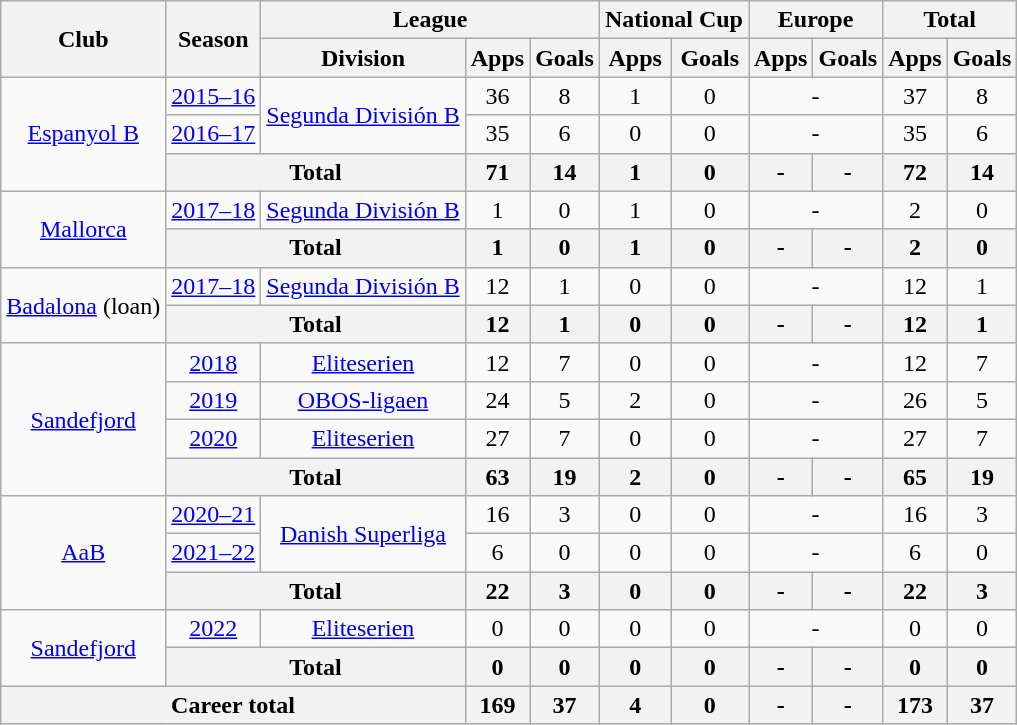<table class="wikitable" style="text-align: center;">
<tr>
<th rowspan="2">Club</th>
<th rowspan="2">Season</th>
<th colspan="3">League</th>
<th colspan="2">National Cup</th>
<th colspan="2">Europe</th>
<th colspan="2">Total</th>
</tr>
<tr>
<th>Division</th>
<th>Apps</th>
<th>Goals</th>
<th>Apps</th>
<th>Goals</th>
<th>Apps</th>
<th>Goals</th>
<th>Apps</th>
<th>Goals</th>
</tr>
<tr>
<td rowspan="3"><a href='#'>Espanyol B</a></td>
<td><a href='#'>2015–16</a></td>
<td rowspan="2"><a href='#'>Segunda División B</a></td>
<td>36</td>
<td>8</td>
<td>1</td>
<td>0</td>
<td colspan="2">-</td>
<td>37</td>
<td>8</td>
</tr>
<tr>
<td><a href='#'>2016–17</a></td>
<td>35</td>
<td>6</td>
<td>0</td>
<td>0</td>
<td colspan="2">-</td>
<td>35</td>
<td>6</td>
</tr>
<tr>
<th colspan="2">Total</th>
<th>71</th>
<th>14</th>
<th>1</th>
<th>0</th>
<th>-</th>
<th>-</th>
<th>72</th>
<th>14</th>
</tr>
<tr>
<td rowspan="2"><a href='#'>Mallorca</a></td>
<td><a href='#'>2017–18</a></td>
<td rowspan="1"><a href='#'>Segunda División B</a></td>
<td>1</td>
<td>0</td>
<td>1</td>
<td>0</td>
<td colspan="2">-</td>
<td>2</td>
<td>0</td>
</tr>
<tr>
<th colspan="2">Total</th>
<th>1</th>
<th>0</th>
<th>1</th>
<th>0</th>
<th>-</th>
<th>-</th>
<th>2</th>
<th>0</th>
</tr>
<tr>
<td rowspan="2"><a href='#'>Badalona</a> (loan)</td>
<td><a href='#'>2017–18</a></td>
<td rowspan="1"><a href='#'>Segunda División B</a></td>
<td>12</td>
<td>1</td>
<td>0</td>
<td>0</td>
<td colspan="2">-</td>
<td>12</td>
<td>1</td>
</tr>
<tr>
<th colspan="2">Total</th>
<th>12</th>
<th>1</th>
<th>0</th>
<th>0</th>
<th>-</th>
<th>-</th>
<th>12</th>
<th>1</th>
</tr>
<tr>
<td rowspan="4"><a href='#'>Sandefjord</a></td>
<td><a href='#'>2018</a></td>
<td rowspan="1"><a href='#'>Eliteserien</a></td>
<td>12</td>
<td>7</td>
<td>0</td>
<td>0</td>
<td colspan="2">-</td>
<td>12</td>
<td>7</td>
</tr>
<tr>
<td><a href='#'>2019</a></td>
<td rowspan="1"><a href='#'>OBOS-ligaen</a></td>
<td>24</td>
<td>5</td>
<td>2</td>
<td>0</td>
<td colspan="2">-</td>
<td>26</td>
<td>5</td>
</tr>
<tr>
<td><a href='#'>2020</a></td>
<td rowspan="1"><a href='#'>Eliteserien</a></td>
<td>27</td>
<td>7</td>
<td>0</td>
<td>0</td>
<td colspan="2">-</td>
<td>27</td>
<td>7</td>
</tr>
<tr>
<th colspan="2">Total</th>
<th>63</th>
<th>19</th>
<th>2</th>
<th>0</th>
<th>-</th>
<th>-</th>
<th>65</th>
<th>19</th>
</tr>
<tr>
<td rowspan="3"><a href='#'>AaB</a></td>
<td><a href='#'>2020–21</a></td>
<td rowspan="2"><a href='#'>Danish Superliga</a></td>
<td>16</td>
<td>3</td>
<td>0</td>
<td>0</td>
<td colspan="2">-</td>
<td>16</td>
<td>3</td>
</tr>
<tr>
<td><a href='#'>2021–22</a></td>
<td>6</td>
<td>0</td>
<td>0</td>
<td>0</td>
<td colspan="2">-</td>
<td>6</td>
<td>0</td>
</tr>
<tr>
<th colspan="2">Total</th>
<th>22</th>
<th>3</th>
<th>0</th>
<th>0</th>
<th>-</th>
<th>-</th>
<th>22</th>
<th>3</th>
</tr>
<tr>
<td rowspan="2"><a href='#'>Sandefjord</a></td>
<td><a href='#'>2022</a></td>
<td rowspan="1"><a href='#'>Eliteserien</a></td>
<td>0</td>
<td>0</td>
<td>0</td>
<td>0</td>
<td colspan="2">-</td>
<td>0</td>
<td>0</td>
</tr>
<tr>
<th colspan="2">Total</th>
<th>0</th>
<th>0</th>
<th>0</th>
<th>0</th>
<th>-</th>
<th>-</th>
<th>0</th>
<th>0</th>
</tr>
<tr>
<th colspan="3">Career total</th>
<th>169</th>
<th>37</th>
<th>4</th>
<th>0</th>
<th>-</th>
<th>-</th>
<th>173</th>
<th>37</th>
</tr>
</table>
